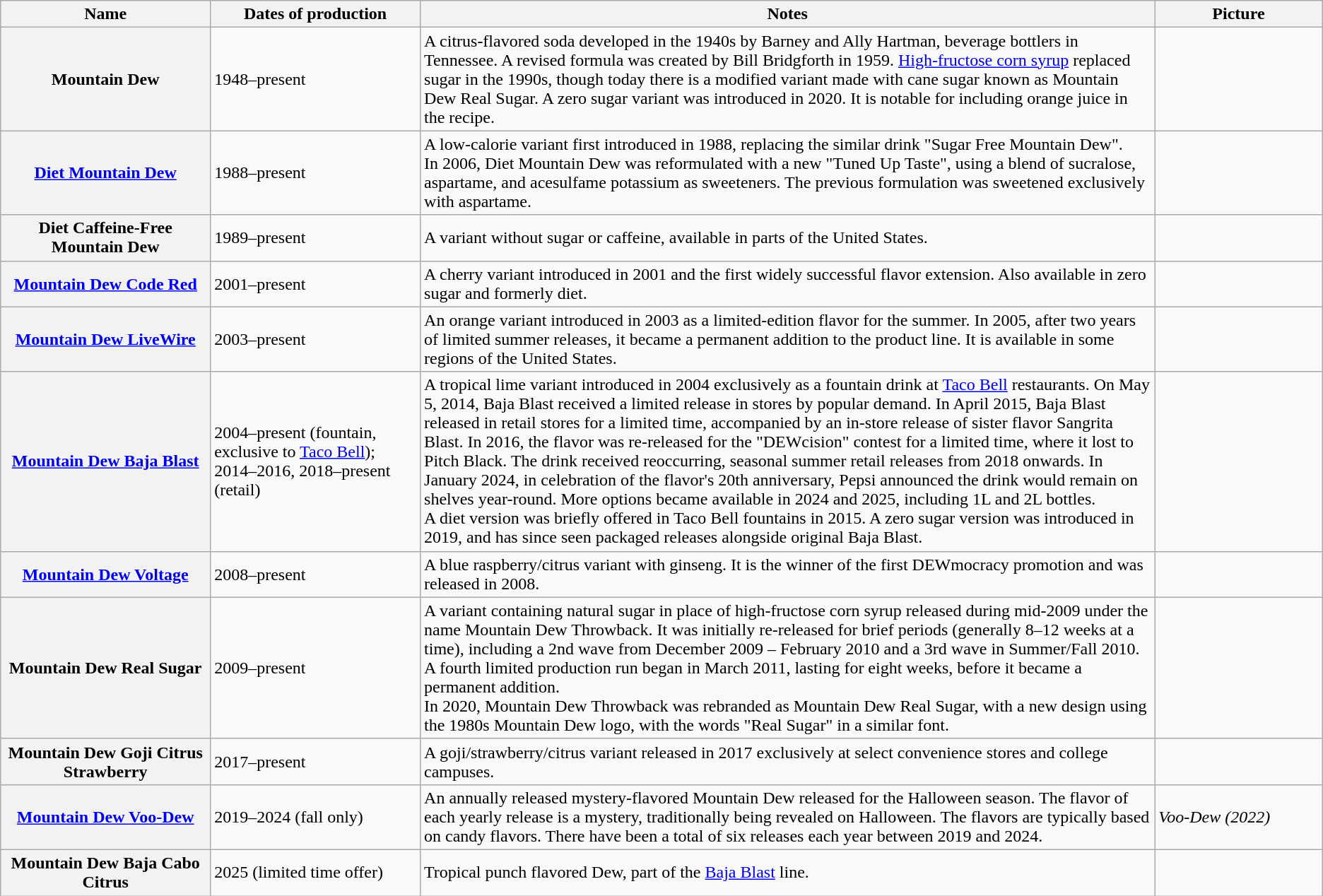<table class="wikitable" style="text-align:left;">
<tr>
<th style="width:10%;">Name</th>
<th style="width:10%;">Dates of production</th>
<th style="width:35%;">Notes</th>
<th style="width:8%;">Picture</th>
</tr>
<tr>
<th>Mountain Dew</th>
<td>1948–present</td>
<td>A citrus-flavored soda developed in the 1940s by Barney and Ally Hartman, beverage bottlers in Tennessee. A revised formula was created by Bill Bridgforth in 1959. <a href='#'>High-fructose corn syrup</a> replaced sugar in the 1990s, though today there is a modified variant made with cane sugar known as Mountain Dew Real Sugar. A zero sugar variant was introduced in 2020. It is notable for including orange juice in the recipe.</td>
<td></td>
</tr>
<tr>
<th><a href='#'>Diet Mountain Dew</a></th>
<td>1988–present</td>
<td>A low-calorie variant first introduced in 1988, replacing the similar drink "Sugar Free Mountain Dew".<br>In 2006, Diet Mountain Dew was reformulated with a new "Tuned Up Taste", using a blend of sucralose, aspartame, and acesulfame potassium as sweeteners. The previous formulation was sweetened exclusively with aspartame.</td>
<td></td>
</tr>
<tr>
<th>Diet Caffeine-Free Mountain Dew</th>
<td>1989–present</td>
<td>A variant without sugar or caffeine, available in parts of the United States.</td>
<td></td>
</tr>
<tr>
<th><a href='#'>Mountain Dew Code Red</a></th>
<td>2001–present</td>
<td>A cherry variant introduced in 2001 and the first widely successful flavor extension. Also available in zero sugar and formerly diet.</td>
<td></td>
</tr>
<tr>
<th><a href='#'>Mountain Dew LiveWire</a></th>
<td>2003–present</td>
<td>An orange variant introduced in 2003 as a limited-edition flavor for the summer. In 2005, after two years of limited summer releases, it became a permanent addition to the product line. It is available in some regions of the United States.</td>
<td></td>
</tr>
<tr>
<th><a href='#'>Mountain Dew Baja Blast</a></th>
<td>2004–present (fountain, exclusive to <a href='#'>Taco Bell</a>);<br>2014–2016, 2018–present (retail)</td>
<td>A tropical lime variant introduced in 2004 exclusively as a fountain drink at <a href='#'>Taco Bell</a> restaurants. On May 5, 2014, Baja Blast received a limited release in stores by popular demand. In April 2015, Baja Blast released in retail stores for a limited time, accompanied by an in-store release of sister flavor Sangrita Blast. In 2016, the flavor was re-released for the "DEWcision" contest for a limited time, where it lost to Pitch Black. The drink received reoccurring, seasonal summer retail releases from 2018 onwards. In January 2024, in celebration of the flavor's 20th anniversary, Pepsi announced the drink would remain on shelves year-round. More options became available in 2024 and 2025, including 1L and 2L bottles.<br>A diet version was briefly offered in Taco Bell fountains in 2015. A zero sugar version was introduced in 2019, and has since seen packaged releases alongside original Baja Blast.</td>
<td></td>
</tr>
<tr>
<th><a href='#'>Mountain Dew Voltage</a></th>
<td>2008–present</td>
<td>A blue raspberry/citrus variant with ginseng. It is the winner of the first DEWmocracy promotion and was released in 2008.</td>
<td></td>
</tr>
<tr>
<th>Mountain Dew Real Sugar</th>
<td>2009–present</td>
<td>A variant containing natural sugar in place of high-fructose corn syrup released during mid-2009 under the name Mountain Dew Throwback. It was initially re-released for brief periods (generally 8–12 weeks at a time), including a 2nd wave from December 2009 – February 2010 and a 3rd wave in Summer/Fall 2010. A fourth limited production run began in March 2011, lasting for eight weeks, before it became a permanent addition.<br>In 2020, Mountain Dew Throwback was rebranded as Mountain Dew Real Sugar, with a new design using the 1980s Mountain Dew logo, with the words "Real Sugar" in a similar font.</td>
<td></td>
</tr>
<tr>
<th>Mountain Dew Goji Citrus Strawberry</th>
<td>2017–present</td>
<td>A goji/strawberry/citrus variant released in 2017 exclusively at select convenience stores and college campuses.</td>
<td></td>
</tr>
<tr>
<th><a href='#'>Mountain Dew Voo-Dew</a></th>
<td>2019–2024 (fall only)</td>
<td>An annually released mystery-flavored Mountain Dew released for the Halloween season. The flavor of each yearly release is a mystery, traditionally being revealed on Halloween. The flavors are typically based on candy flavors. There have been a total of six releases each year between 2019 and 2024.</td>
<td><em>Voo-Dew (2022)</em></td>
</tr>
<tr>
<th>Mountain Dew Baja Cabo Citrus</th>
<td>2025 (limited time offer)</td>
<td>Tropical punch flavored Dew, part of the <a href='#'>Baja Blast</a> line.</td>
<td></td>
</tr>
</table>
